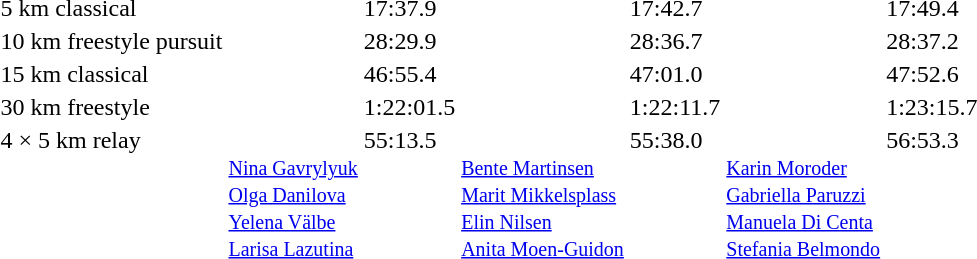<table>
<tr valign="top">
<td>5 km classical<br></td>
<td></td>
<td>17:37.9</td>
<td></td>
<td>17:42.7</td>
<td></td>
<td>17:49.4</td>
</tr>
<tr valign="top">
<td>10 km freestyle pursuit<br></td>
<td></td>
<td>28:29.9</td>
<td></td>
<td>28:36.7</td>
<td></td>
<td>28:37.2</td>
</tr>
<tr valign="top">
<td>15 km classical<br></td>
<td></td>
<td>46:55.4</td>
<td></td>
<td>47:01.0</td>
<td></td>
<td>47:52.6</td>
</tr>
<tr valign="top">
<td>30 km freestyle<br></td>
<td></td>
<td>1:22:01.5</td>
<td></td>
<td>1:22:11.7</td>
<td></td>
<td>1:23:15.7</td>
</tr>
<tr valign="top">
<td>4 × 5 km relay<br></td>
<td><br><small><a href='#'>Nina Gavrylyuk</a><br> <a href='#'>Olga Danilova</a><br> <a href='#'>Yelena Välbe</a><br> <a href='#'>Larisa Lazutina</a></small></td>
<td>55:13.5</td>
<td><br><small><a href='#'>Bente Martinsen</a><br> <a href='#'>Marit Mikkelsplass</a><br> <a href='#'>Elin Nilsen</a><br> <a href='#'>Anita Moen-Guidon</a></small></td>
<td>55:38.0</td>
<td><br><small><a href='#'>Karin Moroder</a><br> <a href='#'>Gabriella Paruzzi</a><br> <a href='#'>Manuela Di Centa</a><br> <a href='#'>Stefania Belmondo</a></small></td>
<td>56:53.3</td>
</tr>
</table>
